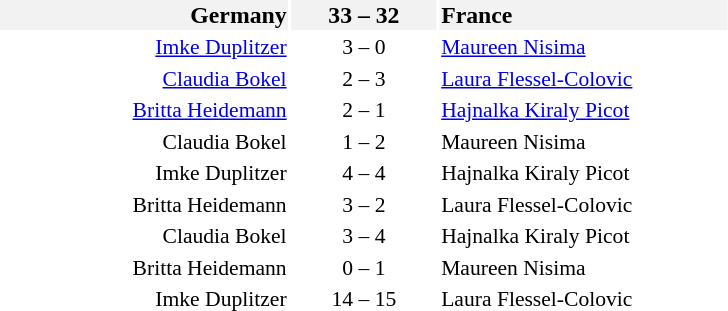<table style="font-size:90%">
<tr style="font-size:110%; background:#f2f2f2">
<td style="width:12em" align=right><strong>Germany</strong> </td>
<td style="width:6em" align=center><strong>33 – 32</strong></td>
<td style="width:12em"> <strong>France</strong></td>
</tr>
<tr>
<td align=right><a href='#'>Imke Duplitzer</a></td>
<td align=center>3 – 0</td>
<td><a href='#'>Maureen Nisima</a></td>
</tr>
<tr>
<td align=right><a href='#'>Claudia Bokel</a></td>
<td align=center>2 – 3</td>
<td><a href='#'>Laura Flessel-Colovic</a></td>
</tr>
<tr>
<td align=right><a href='#'>Britta Heidemann</a></td>
<td align=center>2 – 1</td>
<td><a href='#'>Hajnalka Kiraly Picot</a></td>
</tr>
<tr>
<td align=right>Claudia Bokel</td>
<td align=center>1 – 2</td>
<td>Maureen Nisima</td>
</tr>
<tr>
<td align=right>Imke Duplitzer</td>
<td align=center>4 – 4</td>
<td>Hajnalka Kiraly Picot</td>
</tr>
<tr>
<td align=right>Britta Heidemann</td>
<td align=center>3 – 2</td>
<td>Laura Flessel-Colovic</td>
</tr>
<tr>
<td align=right>Claudia Bokel</td>
<td align=center>3 – 4</td>
<td>Hajnalka Kiraly Picot</td>
</tr>
<tr>
<td align=right>Britta Heidemann</td>
<td align=center>0 – 1</td>
<td>Maureen Nisima</td>
</tr>
<tr>
<td align=right>Imke Duplitzer</td>
<td align=center>14 – 15</td>
<td>Laura Flessel-Colovic</td>
</tr>
</table>
